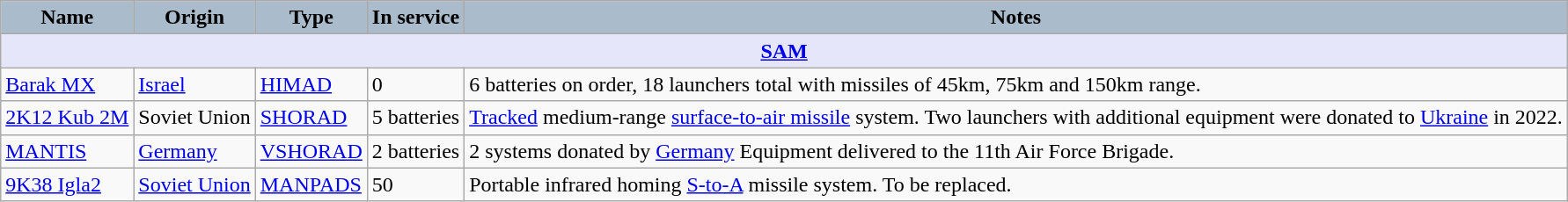<table class="wikitable">
<tr>
<th style="text-align:center; background:#aabccc;">Name</th>
<th style="text-align: center; background:#aabccc;">Origin</th>
<th style="text-align:l center; background:#aabccc;">Type</th>
<th style="text-align:l center; background:#aabccc;">In service</th>
<th style="text-align: center; background:#aabccc;">Notes</th>
</tr>
<tr>
<th colspan="5" style="align: center; background: lavender;"><a href='#'>SAM</a></th>
</tr>
<tr>
<td><a href='#'>Barak MX</a></td>
<td><a href='#'>Israel</a></td>
<td><a href='#'>HIMAD</a></td>
<td>0</td>
<td>6 batteries on order, 18 launchers total with missiles of 45km, 75km and 150km range. </td>
</tr>
<tr>
<td><a href='#'>2K12 Kub 2M</a></td>
<td>Soviet Union</td>
<td><a href='#'>SHORAD</a></td>
<td>5 batteries</td>
<td><a href='#'>Tracked</a> medium-range <a href='#'>surface-to-air missile</a> system. Two launchers with additional equipment were donated to <a href='#'>Ukraine</a> in 2022.</td>
</tr>
<tr>
<td><a href='#'>MANTIS</a></td>
<td><a href='#'>Germany</a></td>
<td><a href='#'>VSHORAD</a></td>
<td>2 batteries</td>
<td>2 systems donated by <a href='#'>Germany</a> Equipment delivered to the 11th Air Force Brigade.</td>
</tr>
<tr>
<td><a href='#'>9K38 Igla2</a></td>
<td><a href='#'>Soviet Union</a></td>
<td><a href='#'>MANPADS</a></td>
<td>50</td>
<td>Portable infrared homing <a href='#'>S-to-A</a> missile system. To be replaced.</td>
</tr>
</table>
